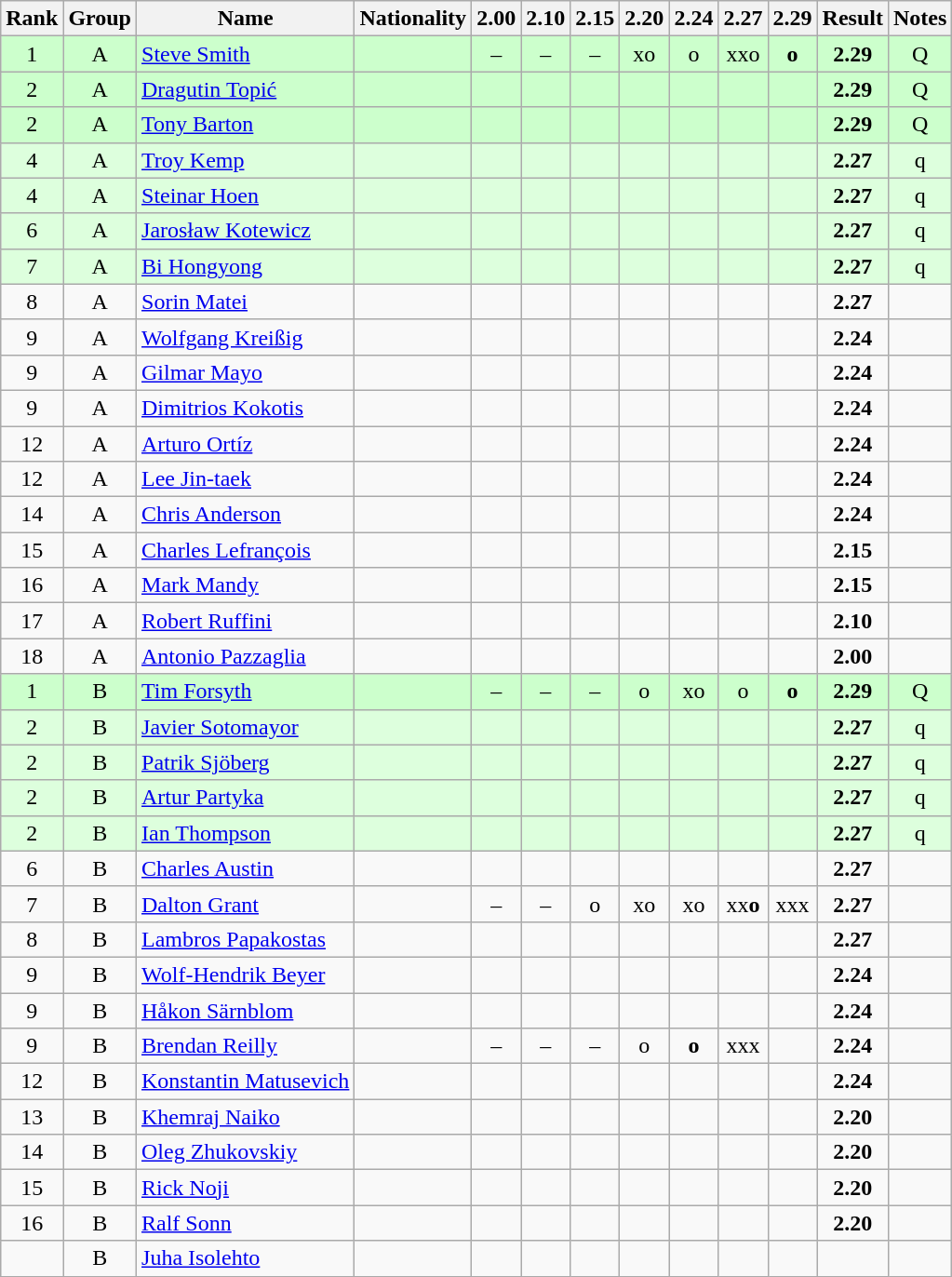<table class="wikitable sortable" style="text-align:center">
<tr>
<th>Rank</th>
<th>Group</th>
<th>Name</th>
<th>Nationality</th>
<th>2.00</th>
<th>2.10</th>
<th>2.15</th>
<th>2.20</th>
<th>2.24</th>
<th>2.27</th>
<th>2.29</th>
<th>Result</th>
<th>Notes</th>
</tr>
<tr bgcolor=ccffcc>
<td>1</td>
<td>A</td>
<td align=left><a href='#'>Steve Smith</a></td>
<td align=left></td>
<td>–</td>
<td>–</td>
<td>–</td>
<td>xo</td>
<td>o</td>
<td>xxo</td>
<td><strong>o</strong></td>
<td><strong>2.29</strong></td>
<td>Q</td>
</tr>
<tr bgcolor=ccffcc>
<td>2</td>
<td>A</td>
<td align=left><a href='#'>Dragutin Topić</a></td>
<td align=left></td>
<td></td>
<td></td>
<td></td>
<td></td>
<td></td>
<td></td>
<td></td>
<td><strong>2.29</strong></td>
<td>Q</td>
</tr>
<tr bgcolor=ccffcc>
<td>2</td>
<td>A</td>
<td align=left><a href='#'>Tony Barton</a></td>
<td align=left></td>
<td></td>
<td></td>
<td></td>
<td></td>
<td></td>
<td></td>
<td></td>
<td><strong>2.29</strong></td>
<td>Q</td>
</tr>
<tr bgcolor=ddffdd>
<td>4</td>
<td>A</td>
<td align=left><a href='#'>Troy Kemp</a></td>
<td align=left></td>
<td></td>
<td></td>
<td></td>
<td></td>
<td></td>
<td></td>
<td></td>
<td><strong>2.27</strong></td>
<td>q</td>
</tr>
<tr bgcolor=ddffdd>
<td>4</td>
<td>A</td>
<td align=left><a href='#'>Steinar Hoen</a></td>
<td align=left></td>
<td></td>
<td></td>
<td></td>
<td></td>
<td></td>
<td></td>
<td></td>
<td><strong>2.27</strong></td>
<td>q</td>
</tr>
<tr bgcolor=ddffdd>
<td>6</td>
<td>A</td>
<td align=left><a href='#'>Jarosław Kotewicz</a></td>
<td align=left></td>
<td></td>
<td></td>
<td></td>
<td></td>
<td></td>
<td></td>
<td></td>
<td><strong>2.27</strong></td>
<td>q</td>
</tr>
<tr bgcolor=ddffdd>
<td>7</td>
<td>A</td>
<td align=left><a href='#'>Bi Hongyong</a></td>
<td align=left></td>
<td></td>
<td></td>
<td></td>
<td></td>
<td></td>
<td></td>
<td></td>
<td><strong>2.27</strong></td>
<td>q</td>
</tr>
<tr>
<td>8</td>
<td>A</td>
<td align=left><a href='#'>Sorin Matei</a></td>
<td align=left></td>
<td></td>
<td></td>
<td></td>
<td></td>
<td></td>
<td></td>
<td></td>
<td><strong>2.27</strong></td>
<td></td>
</tr>
<tr>
<td>9</td>
<td>A</td>
<td align=left><a href='#'>Wolfgang Kreißig</a></td>
<td align=left></td>
<td></td>
<td></td>
<td></td>
<td></td>
<td></td>
<td></td>
<td></td>
<td><strong>2.24</strong></td>
<td></td>
</tr>
<tr>
<td>9</td>
<td>A</td>
<td align=left><a href='#'>Gilmar Mayo</a></td>
<td align=left></td>
<td></td>
<td></td>
<td></td>
<td></td>
<td></td>
<td></td>
<td></td>
<td><strong>2.24</strong></td>
<td></td>
</tr>
<tr>
<td>9</td>
<td>A</td>
<td align=left><a href='#'>Dimitrios Kokotis</a></td>
<td align=left></td>
<td></td>
<td></td>
<td></td>
<td></td>
<td></td>
<td></td>
<td></td>
<td><strong>2.24</strong></td>
<td></td>
</tr>
<tr>
<td>12</td>
<td>A</td>
<td align=left><a href='#'>Arturo Ortíz</a></td>
<td align=left></td>
<td></td>
<td></td>
<td></td>
<td></td>
<td></td>
<td></td>
<td></td>
<td><strong>2.24</strong></td>
<td></td>
</tr>
<tr>
<td>12</td>
<td>A</td>
<td align=left><a href='#'>Lee Jin-taek</a></td>
<td align=left></td>
<td></td>
<td></td>
<td></td>
<td></td>
<td></td>
<td></td>
<td></td>
<td><strong>2.24</strong></td>
<td></td>
</tr>
<tr>
<td>14</td>
<td>A</td>
<td align=left><a href='#'>Chris Anderson</a></td>
<td align=left></td>
<td></td>
<td></td>
<td></td>
<td></td>
<td></td>
<td></td>
<td></td>
<td><strong>2.24</strong></td>
<td></td>
</tr>
<tr>
<td>15</td>
<td>A</td>
<td align=left><a href='#'>Charles Lefrançois</a></td>
<td align=left></td>
<td></td>
<td></td>
<td></td>
<td></td>
<td></td>
<td></td>
<td></td>
<td><strong>2.15</strong></td>
<td></td>
</tr>
<tr>
<td>16</td>
<td>A</td>
<td align=left><a href='#'>Mark Mandy</a></td>
<td align=left></td>
<td></td>
<td></td>
<td></td>
<td></td>
<td></td>
<td></td>
<td></td>
<td><strong>2.15</strong></td>
<td></td>
</tr>
<tr>
<td>17</td>
<td>A</td>
<td align=left><a href='#'>Robert Ruffini</a></td>
<td align=left></td>
<td></td>
<td></td>
<td></td>
<td></td>
<td></td>
<td></td>
<td></td>
<td><strong>2.10</strong></td>
<td></td>
</tr>
<tr>
<td>18</td>
<td>A</td>
<td align=left><a href='#'>Antonio Pazzaglia</a></td>
<td align=left></td>
<td></td>
<td></td>
<td></td>
<td></td>
<td></td>
<td></td>
<td></td>
<td><strong>2.00</strong></td>
<td></td>
</tr>
<tr bgcolor=ccffcc>
<td>1</td>
<td>B</td>
<td align=left><a href='#'>Tim Forsyth</a></td>
<td align=left></td>
<td>–</td>
<td>–</td>
<td>–</td>
<td>o</td>
<td>xo</td>
<td>o</td>
<td><strong>o</strong></td>
<td><strong>2.29</strong></td>
<td>Q</td>
</tr>
<tr bgcolor=ddffdd>
<td>2</td>
<td>B</td>
<td align=left><a href='#'>Javier Sotomayor</a></td>
<td align=left></td>
<td></td>
<td></td>
<td></td>
<td></td>
<td></td>
<td></td>
<td></td>
<td><strong>2.27</strong></td>
<td>q</td>
</tr>
<tr bgcolor=ddffdd>
<td>2</td>
<td>B</td>
<td align=left><a href='#'>Patrik Sjöberg</a></td>
<td align=left></td>
<td></td>
<td></td>
<td></td>
<td></td>
<td></td>
<td></td>
<td></td>
<td><strong>2.27</strong></td>
<td>q</td>
</tr>
<tr bgcolor=ddffdd>
<td>2</td>
<td>B</td>
<td align=left><a href='#'>Artur Partyka</a></td>
<td align=left></td>
<td></td>
<td></td>
<td></td>
<td></td>
<td></td>
<td></td>
<td></td>
<td><strong>2.27</strong></td>
<td>q</td>
</tr>
<tr bgcolor=ddffdd>
<td>2</td>
<td>B</td>
<td align=left><a href='#'>Ian Thompson</a></td>
<td align=left></td>
<td></td>
<td></td>
<td></td>
<td></td>
<td></td>
<td></td>
<td></td>
<td><strong>2.27</strong></td>
<td>q</td>
</tr>
<tr>
<td>6</td>
<td>B</td>
<td align=left><a href='#'>Charles Austin</a></td>
<td align=left></td>
<td></td>
<td></td>
<td></td>
<td></td>
<td></td>
<td></td>
<td></td>
<td><strong>2.27</strong></td>
<td></td>
</tr>
<tr>
<td>7</td>
<td>B</td>
<td align=left><a href='#'>Dalton Grant</a></td>
<td align=left></td>
<td>–</td>
<td>–</td>
<td>o</td>
<td>xo</td>
<td>xo</td>
<td>xx<strong>o</strong></td>
<td>xxx</td>
<td><strong>2.27</strong></td>
<td></td>
</tr>
<tr>
<td>8</td>
<td>B</td>
<td align=left><a href='#'>Lambros Papakostas</a></td>
<td align=left></td>
<td></td>
<td></td>
<td></td>
<td></td>
<td></td>
<td></td>
<td></td>
<td><strong>2.27</strong></td>
<td></td>
</tr>
<tr>
<td>9</td>
<td>B</td>
<td align=left><a href='#'>Wolf-Hendrik Beyer</a></td>
<td align=left></td>
<td></td>
<td></td>
<td></td>
<td></td>
<td></td>
<td></td>
<td></td>
<td><strong>2.24</strong></td>
<td></td>
</tr>
<tr>
<td>9</td>
<td>B</td>
<td align=left><a href='#'>Håkon Särnblom</a></td>
<td align=left></td>
<td></td>
<td></td>
<td></td>
<td></td>
<td></td>
<td></td>
<td></td>
<td><strong>2.24</strong></td>
<td></td>
</tr>
<tr>
<td>9</td>
<td>B</td>
<td align=left><a href='#'>Brendan Reilly</a></td>
<td align=left></td>
<td>–</td>
<td>–</td>
<td>–</td>
<td>o</td>
<td><strong>o</strong></td>
<td>xxx</td>
<td></td>
<td><strong>2.24</strong></td>
<td></td>
</tr>
<tr>
<td>12</td>
<td>B</td>
<td align=left><a href='#'>Konstantin Matusevich</a></td>
<td align=left></td>
<td></td>
<td></td>
<td></td>
<td></td>
<td></td>
<td></td>
<td></td>
<td><strong>2.24</strong></td>
<td></td>
</tr>
<tr>
<td>13</td>
<td>B</td>
<td align=left><a href='#'>Khemraj Naiko</a></td>
<td align=left></td>
<td></td>
<td></td>
<td></td>
<td></td>
<td></td>
<td></td>
<td></td>
<td><strong>2.20</strong></td>
<td></td>
</tr>
<tr>
<td>14</td>
<td>B</td>
<td align=left><a href='#'>Oleg Zhukovskiy</a></td>
<td align=left></td>
<td></td>
<td></td>
<td></td>
<td></td>
<td></td>
<td></td>
<td></td>
<td><strong>2.20</strong></td>
<td></td>
</tr>
<tr>
<td>15</td>
<td>B</td>
<td align=left><a href='#'>Rick Noji</a></td>
<td align=left></td>
<td></td>
<td></td>
<td></td>
<td></td>
<td></td>
<td></td>
<td></td>
<td><strong>2.20</strong></td>
<td></td>
</tr>
<tr>
<td>16</td>
<td>B</td>
<td align=left><a href='#'>Ralf Sonn</a></td>
<td align=left></td>
<td></td>
<td></td>
<td></td>
<td></td>
<td></td>
<td></td>
<td></td>
<td><strong>2.20</strong></td>
<td></td>
</tr>
<tr>
<td></td>
<td>B</td>
<td align=left><a href='#'>Juha Isolehto</a></td>
<td align=left></td>
<td></td>
<td></td>
<td></td>
<td></td>
<td></td>
<td></td>
<td></td>
<td><strong></strong></td>
<td></td>
</tr>
</table>
